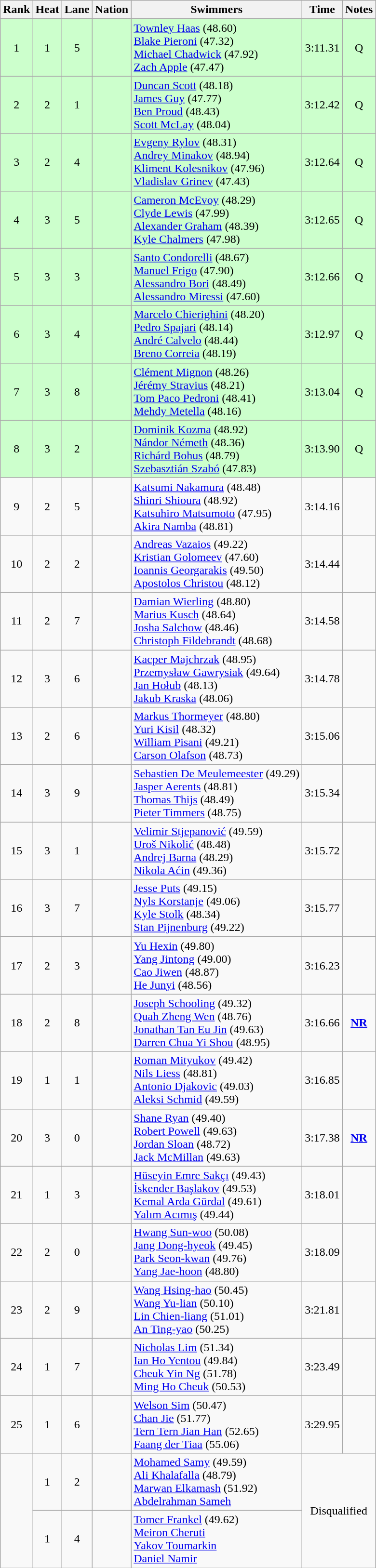<table class="wikitable sortable" style="text-align:center">
<tr>
<th>Rank</th>
<th>Heat</th>
<th>Lane</th>
<th>Nation</th>
<th>Swimmers</th>
<th>Time</th>
<th>Notes</th>
</tr>
<tr bgcolor=ccffcc>
<td>1</td>
<td>1</td>
<td>5</td>
<td align=left></td>
<td align=left><a href='#'>Townley Haas</a> (48.60)<br><a href='#'>Blake Pieroni</a> (47.32)<br><a href='#'>Michael Chadwick</a> (47.92)<br><a href='#'>Zach Apple</a> (47.47)</td>
<td>3:11.31</td>
<td>Q</td>
</tr>
<tr bgcolor=ccffcc>
<td>2</td>
<td>2</td>
<td>1</td>
<td align=left></td>
<td align=left><a href='#'>Duncan Scott</a> (48.18)<br><a href='#'>James Guy</a> (47.77)<br><a href='#'>Ben Proud</a> (48.43)<br><a href='#'>Scott McLay</a> (48.04)</td>
<td>3:12.42</td>
<td>Q</td>
</tr>
<tr bgcolor=ccffcc>
<td>3</td>
<td>2</td>
<td>4</td>
<td align=left></td>
<td align=left><a href='#'>Evgeny Rylov</a> (48.31)<br><a href='#'>Andrey Minakov</a> (48.94)<br><a href='#'>Kliment Kolesnikov</a> (47.96)<br><a href='#'>Vladislav Grinev</a> (47.43)</td>
<td>3:12.64</td>
<td>Q</td>
</tr>
<tr bgcolor=ccffcc>
<td>4</td>
<td>3</td>
<td>5</td>
<td align=left></td>
<td align=left><a href='#'>Cameron McEvoy</a> (48.29)<br><a href='#'>Clyde Lewis</a> (47.99)<br><a href='#'>Alexander Graham</a> (48.39)<br><a href='#'>Kyle Chalmers</a> (47.98)</td>
<td>3:12.65</td>
<td>Q</td>
</tr>
<tr bgcolor=ccffcc>
<td>5</td>
<td>3</td>
<td>3</td>
<td align=left></td>
<td align=left><a href='#'>Santo Condorelli</a> (48.67)<br><a href='#'>Manuel Frigo</a> (47.90)<br><a href='#'>Alessandro Bori</a> (48.49)<br><a href='#'>Alessandro Miressi</a> (47.60)</td>
<td>3:12.66</td>
<td>Q</td>
</tr>
<tr bgcolor=ccffcc>
<td>6</td>
<td>3</td>
<td>4</td>
<td align=left></td>
<td align=left><a href='#'>Marcelo Chierighini</a> (48.20)<br><a href='#'>Pedro Spajari</a> (48.14)<br><a href='#'>André Calvelo</a> (48.44)<br><a href='#'>Breno Correia</a> (48.19)</td>
<td>3:12.97</td>
<td>Q</td>
</tr>
<tr bgcolor=ccffcc>
<td>7</td>
<td>3</td>
<td>8</td>
<td align=left></td>
<td align=left><a href='#'>Clément Mignon</a> (48.26)<br><a href='#'>Jérémy Stravius</a> (48.21)<br><a href='#'>Tom Paco Pedroni</a> (48.41)<br><a href='#'>Mehdy Metella</a> (48.16)</td>
<td>3:13.04</td>
<td>Q</td>
</tr>
<tr bgcolor=ccffcc>
<td>8</td>
<td>3</td>
<td>2</td>
<td align=left></td>
<td align=left><a href='#'>Dominik Kozma</a> (48.92)<br><a href='#'>Nándor Németh</a> (48.36)<br><a href='#'>Richárd Bohus</a> (48.79)<br><a href='#'>Szebasztián Szabó</a> (47.83)</td>
<td>3:13.90</td>
<td>Q</td>
</tr>
<tr>
<td>9</td>
<td>2</td>
<td>5</td>
<td align=left></td>
<td align=left><a href='#'>Katsumi Nakamura</a> (48.48)<br><a href='#'>Shinri Shioura</a> (48.92)<br><a href='#'>Katsuhiro Matsumoto</a> (47.95)<br><a href='#'>Akira Namba</a> (48.81)</td>
<td>3:14.16</td>
<td></td>
</tr>
<tr>
<td>10</td>
<td>2</td>
<td>2</td>
<td align=left></td>
<td align=left><a href='#'>Andreas Vazaios</a> (49.22)<br><a href='#'>Kristian Golomeev</a> (47.60)<br><a href='#'>Ioannis Georgarakis</a> (49.50)<br><a href='#'>Apostolos Christou</a> (48.12)</td>
<td>3:14.44</td>
<td></td>
</tr>
<tr>
<td>11</td>
<td>2</td>
<td>7</td>
<td align=left></td>
<td align=left><a href='#'>Damian Wierling</a> (48.80)<br><a href='#'>Marius Kusch</a> (48.64)<br><a href='#'>Josha Salchow</a> (48.46)<br><a href='#'>Christoph Fildebrandt</a> (48.68)</td>
<td>3:14.58</td>
<td></td>
</tr>
<tr>
<td>12</td>
<td>3</td>
<td>6</td>
<td align=left></td>
<td align=left><a href='#'>Kacper Majchrzak</a> (48.95)<br><a href='#'>Przemysław Gawrysiak</a> (49.64)<br><a href='#'>Jan Hołub</a> (48.13)<br><a href='#'>Jakub Kraska</a> (48.06)</td>
<td>3:14.78</td>
<td></td>
</tr>
<tr>
<td>13</td>
<td>2</td>
<td>6</td>
<td align=left></td>
<td align=left><a href='#'>Markus Thormeyer</a> (48.80)<br><a href='#'>Yuri Kisil</a> (48.32)<br><a href='#'>William Pisani</a> (49.21)<br><a href='#'>Carson Olafson</a> (48.73)</td>
<td>3:15.06</td>
<td></td>
</tr>
<tr>
<td>14</td>
<td>3</td>
<td>9</td>
<td align=left></td>
<td align=left><a href='#'>Sebastien De Meulemeester</a> (49.29)<br><a href='#'>Jasper Aerents</a> (48.81)<br><a href='#'>Thomas Thijs</a> (48.49)<br><a href='#'>Pieter Timmers</a> (48.75)</td>
<td>3:15.34</td>
<td></td>
</tr>
<tr>
<td>15</td>
<td>3</td>
<td>1</td>
<td align=left></td>
<td align=left><a href='#'>Velimir Stjepanović</a> (49.59)<br><a href='#'>Uroš Nikolić</a> (48.48)<br><a href='#'>Andrej Barna</a> (48.29)<br><a href='#'>Nikola Aćin</a> (49.36)</td>
<td>3:15.72</td>
<td></td>
</tr>
<tr>
<td>16</td>
<td>3</td>
<td>7</td>
<td align=left></td>
<td align=left><a href='#'>Jesse Puts</a> (49.15)<br><a href='#'>Nyls Korstanje</a> (49.06)<br><a href='#'>Kyle Stolk</a> (48.34)<br><a href='#'>Stan Pijnenburg</a> (49.22)</td>
<td>3:15.77</td>
<td></td>
</tr>
<tr>
<td>17</td>
<td>2</td>
<td>3</td>
<td align=left></td>
<td align=left><a href='#'>Yu Hexin</a> (49.80)<br><a href='#'>Yang Jintong</a> (49.00)<br><a href='#'>Cao Jiwen</a> (48.87)<br><a href='#'>He Junyi</a> (48.56)</td>
<td>3:16.23</td>
<td></td>
</tr>
<tr>
<td>18</td>
<td>2</td>
<td>8</td>
<td align=left></td>
<td align=left><a href='#'>Joseph Schooling</a> (49.32)<br><a href='#'>Quah Zheng Wen</a> (48.76)<br><a href='#'>Jonathan Tan Eu Jin</a> (49.63)<br><a href='#'>Darren Chua Yi Shou</a> (48.95)</td>
<td>3:16.66</td>
<td><strong><a href='#'>NR</a></strong></td>
</tr>
<tr>
<td>19</td>
<td>1</td>
<td>1</td>
<td align=left></td>
<td align=left><a href='#'>Roman Mityukov</a> (49.42)<br><a href='#'>Nils Liess</a> (48.81)<br><a href='#'>Antonio Djakovic</a> (49.03)<br><a href='#'>Aleksi Schmid</a> (49.59)</td>
<td>3:16.85</td>
<td></td>
</tr>
<tr>
<td>20</td>
<td>3</td>
<td>0</td>
<td align=left></td>
<td align=left><a href='#'>Shane Ryan</a> (49.40)<br><a href='#'>Robert Powell</a> (49.63)<br><a href='#'>Jordan Sloan</a> (48.72)<br><a href='#'>Jack McMillan</a> (49.63)</td>
<td>3:17.38</td>
<td><strong><a href='#'>NR</a></strong></td>
</tr>
<tr>
<td>21</td>
<td>1</td>
<td>3</td>
<td align=left></td>
<td align=left><a href='#'>Hüseyin Emre Sakçı</a> (49.43)<br><a href='#'>İskender Başlakov</a> (49.53)<br><a href='#'>Kemal Arda Gürdal</a> (49.61)<br><a href='#'>Yalım Acımış</a> (49.44)</td>
<td>3:18.01</td>
<td></td>
</tr>
<tr>
<td>22</td>
<td>2</td>
<td>0</td>
<td align=left></td>
<td align=left><a href='#'>Hwang Sun-woo</a> (50.08)<br><a href='#'>Jang Dong-hyeok</a> (49.45)<br><a href='#'>Park Seon-kwan</a> (49.76)<br><a href='#'>Yang Jae-hoon</a> (48.80)</td>
<td>3:18.09</td>
<td></td>
</tr>
<tr>
<td>23</td>
<td>2</td>
<td>9</td>
<td align=left></td>
<td align=left><a href='#'>Wang Hsing-hao</a> (50.45)<br><a href='#'>Wang Yu-lian</a> (50.10)<br><a href='#'>Lin Chien-liang</a> (51.01)<br><a href='#'>An Ting-yao</a> (50.25)</td>
<td>3:21.81</td>
<td></td>
</tr>
<tr>
<td>24</td>
<td>1</td>
<td>7</td>
<td align=left></td>
<td align=left><a href='#'>Nicholas Lim</a> (51.34)<br><a href='#'>Ian Ho Yentou</a> (49.84)<br><a href='#'>Cheuk Yin Ng</a> (51.78)<br><a href='#'>Ming Ho Cheuk</a> (50.53)</td>
<td>3:23.49</td>
<td></td>
</tr>
<tr>
<td>25</td>
<td>1</td>
<td>6</td>
<td align=left></td>
<td align=left><a href='#'>Welson Sim</a> (50.47)<br><a href='#'>Chan Jie</a> (51.77)<br><a href='#'>Tern Tern Jian Han</a> (52.65)<br><a href='#'>Faang der Tiaa</a> (55.06)</td>
<td>3:29.95</td>
<td></td>
</tr>
<tr>
<td rowspan=2></td>
<td>1</td>
<td>2</td>
<td align=left></td>
<td align=left><a href='#'>Mohamed Samy</a> (49.59)<br><a href='#'>Ali Khalafalla</a> (48.79)<br><a href='#'>Marwan Elkamash</a> (51.92)<br><a href='#'>Abdelrahman Sameh</a></td>
<td colspan=2 rowspan=2>Disqualified</td>
</tr>
<tr>
<td>1</td>
<td>4</td>
<td align=left></td>
<td align=left><a href='#'>Tomer Frankel</a> (49.62)<br><a href='#'>Meiron Cheruti</a> <br><a href='#'>Yakov Toumarkin</a><br><a href='#'>Daniel Namir</a></td>
</tr>
</table>
